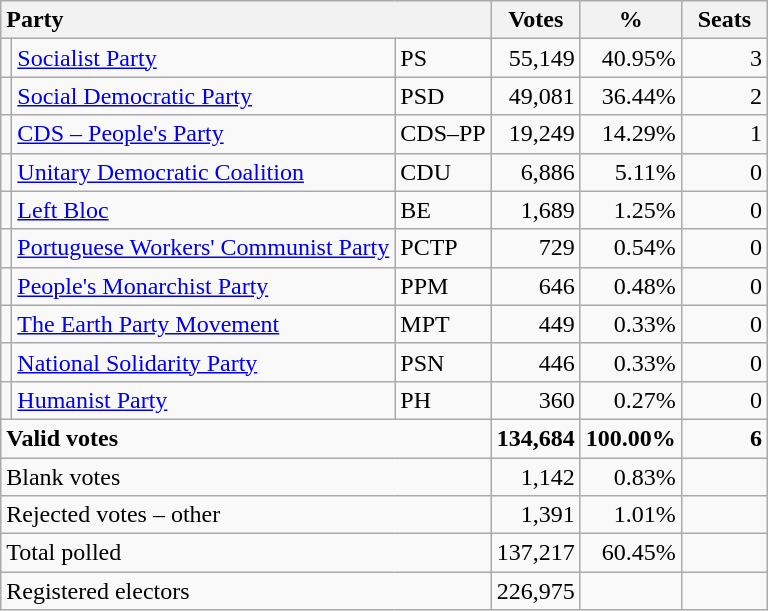<table class="wikitable" border="1" style="text-align:right;">
<tr>
<th style="text-align:left;" colspan=3>Party</th>
<th align=center width="50">Votes</th>
<th align=center width="50">%</th>
<th align=center width="50">Seats</th>
</tr>
<tr>
<td></td>
<td align=left><a href='#'>Socialist Party</a></td>
<td align=left>PS</td>
<td>55,149</td>
<td>40.95%</td>
<td>3</td>
</tr>
<tr>
<td></td>
<td align=left><a href='#'>Social Democratic Party</a></td>
<td align=left>PSD</td>
<td>49,081</td>
<td>36.44%</td>
<td>2</td>
</tr>
<tr>
<td></td>
<td align=left><a href='#'>CDS – People's Party</a></td>
<td align=left style="white-space: nowrap;">CDS–PP</td>
<td>19,249</td>
<td>14.29%</td>
<td>1</td>
</tr>
<tr>
<td></td>
<td align=left style="white-space: nowrap;"><a href='#'>Unitary Democratic Coalition</a></td>
<td align=left>CDU</td>
<td>6,886</td>
<td>5.11%</td>
<td>0</td>
</tr>
<tr>
<td></td>
<td align=left><a href='#'>Left Bloc</a></td>
<td align=left>BE</td>
<td>1,689</td>
<td>1.25%</td>
<td>0</td>
</tr>
<tr>
<td></td>
<td align=left><a href='#'>Portuguese Workers' Communist Party</a></td>
<td align=left>PCTP</td>
<td>729</td>
<td>0.54%</td>
<td>0</td>
</tr>
<tr>
<td></td>
<td align=left><a href='#'>People's Monarchist Party</a></td>
<td align=left>PPM</td>
<td>646</td>
<td>0.48%</td>
<td>0</td>
</tr>
<tr>
<td></td>
<td align=left><a href='#'>The Earth Party Movement</a></td>
<td align=left>MPT</td>
<td>449</td>
<td>0.33%</td>
<td>0</td>
</tr>
<tr>
<td></td>
<td align=left><a href='#'>National Solidarity Party</a></td>
<td align=left>PSN</td>
<td>446</td>
<td>0.33%</td>
<td>0</td>
</tr>
<tr>
<td></td>
<td align=left><a href='#'>Humanist Party</a></td>
<td align=left>PH</td>
<td>360</td>
<td>0.27%</td>
<td>0</td>
</tr>
<tr style="font-weight:bold">
<td align=left colspan=3>Valid votes</td>
<td>134,684</td>
<td>100.00%</td>
<td>6</td>
</tr>
<tr>
<td align=left colspan=3>Blank votes</td>
<td>1,142</td>
<td>0.83%</td>
<td></td>
</tr>
<tr>
<td align=left colspan=3>Rejected votes – other</td>
<td>1,391</td>
<td>1.01%</td>
<td></td>
</tr>
<tr>
<td align=left colspan=3>Total polled</td>
<td>137,217</td>
<td>60.45%</td>
<td></td>
</tr>
<tr>
<td align=left colspan=3>Registered electors</td>
<td>226,975</td>
<td></td>
<td></td>
</tr>
</table>
